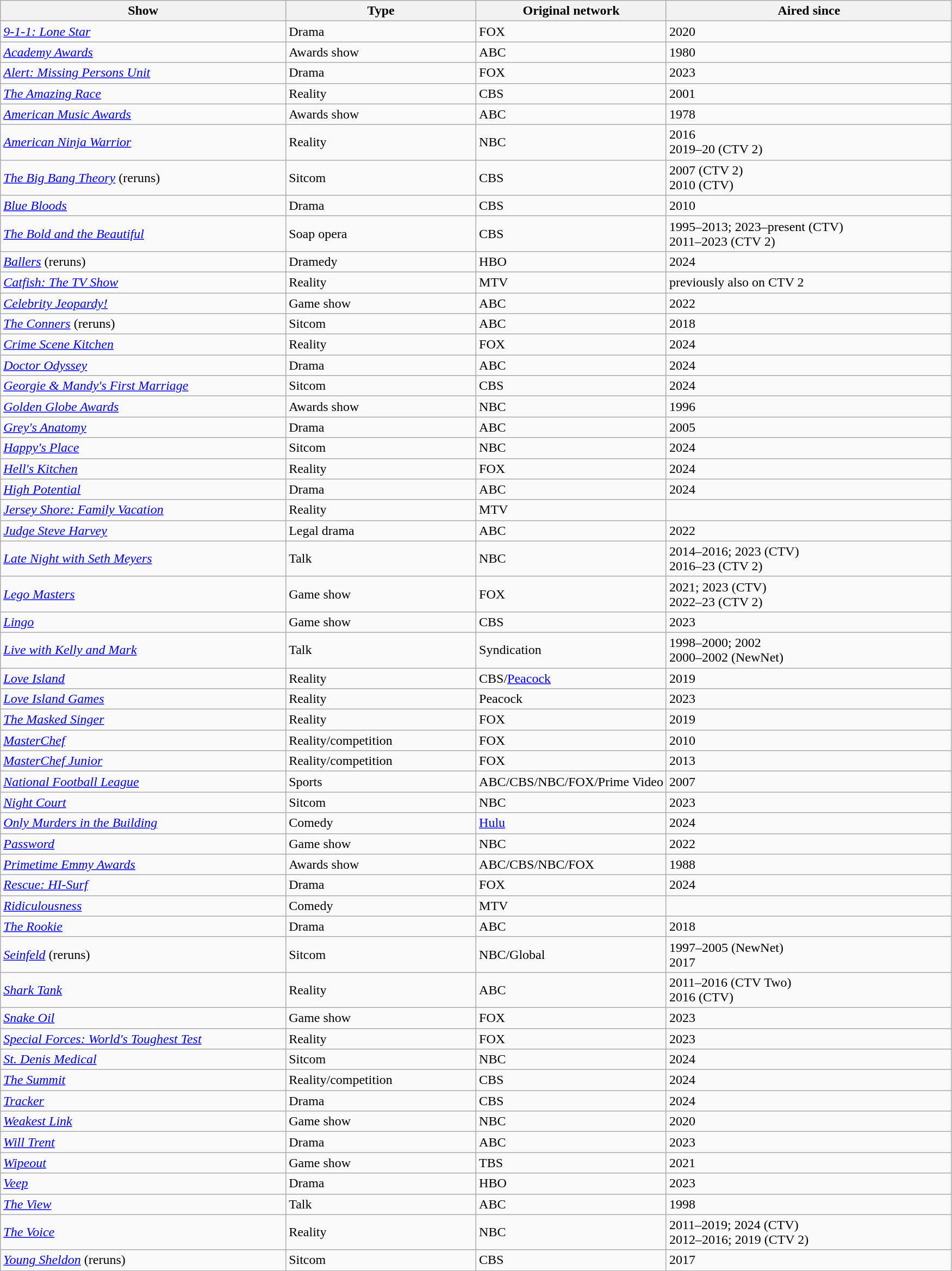<table class="wikitable sortable">
<tr>
<th style="width:30%;">Show</th>
<th style="width:20%;">Type</th>
<th style="width:20%;">Original network</th>
<th style="width:30%;">Aired since</th>
</tr>
<tr>
<td><em><a href='#'>9-1-1: Lone Star</a></em></td>
<td>Drama</td>
<td>FOX</td>
<td>2020</td>
</tr>
<tr>
<td><em><a href='#'>Academy Awards</a></em></td>
<td>Awards show</td>
<td>ABC</td>
<td>1980</td>
</tr>
<tr>
<td><em><a href='#'>Alert: Missing Persons Unit</a></em></td>
<td>Drama</td>
<td>FOX</td>
<td>2023</td>
</tr>
<tr>
<td><em><a href='#'>The Amazing Race</a></em></td>
<td>Reality</td>
<td>CBS</td>
<td>2001</td>
</tr>
<tr>
<td><em><a href='#'>American Music Awards</a></em></td>
<td>Awards show</td>
<td>ABC</td>
<td>1978</td>
</tr>
<tr>
<td><em><a href='#'>American Ninja Warrior</a></em></td>
<td>Reality</td>
<td>NBC</td>
<td>2016<br>2019–20 (CTV 2)</td>
</tr>
<tr>
<td><em><a href='#'>The Big Bang Theory</a></em> (reruns)</td>
<td>Sitcom</td>
<td>CBS</td>
<td>2007 (CTV 2)<br>2010 (CTV)</td>
</tr>
<tr>
<td><em><a href='#'>Blue Bloods</a></em></td>
<td>Drama</td>
<td>CBS</td>
<td>2010</td>
</tr>
<tr>
<td><em><a href='#'>The Bold and the Beautiful</a></em></td>
<td>Soap opera</td>
<td>CBS</td>
<td>1995–2013; 2023–present (CTV)<br>2011–2023 (CTV 2)</td>
</tr>
<tr>
<td><em><a href='#'>Ballers</a></em> (reruns)</td>
<td>Dramedy</td>
<td>HBO</td>
<td>2024</td>
</tr>
<tr>
<td><em><a href='#'>Catfish: The TV Show</a></em></td>
<td>Reality</td>
<td>MTV</td>
<td>previously also on CTV 2</td>
</tr>
<tr>
<td><em><a href='#'>Celebrity Jeopardy!</a></em></td>
<td>Game show</td>
<td>ABC</td>
<td>2022</td>
</tr>
<tr>
<td><em><a href='#'>The Conners</a></em> (reruns)</td>
<td>Sitcom</td>
<td>ABC</td>
<td>2018</td>
</tr>
<tr>
<td><em><a href='#'>Crime Scene Kitchen</a></em></td>
<td>Reality</td>
<td>FOX</td>
<td>2024</td>
</tr>
<tr>
<td><em><a href='#'>Doctor Odyssey</a></em></td>
<td>Drama</td>
<td>ABC</td>
<td>2024</td>
</tr>
<tr>
<td><em><a href='#'>Georgie & Mandy's First Marriage</a></em></td>
<td>Sitcom</td>
<td>CBS</td>
<td>2024</td>
</tr>
<tr>
<td><em><a href='#'>Golden Globe Awards</a></em></td>
<td>Awards show</td>
<td>NBC</td>
<td>1996</td>
</tr>
<tr>
<td><em><a href='#'>Grey's Anatomy</a></em></td>
<td>Drama</td>
<td>ABC</td>
<td>2005</td>
</tr>
<tr>
<td><em><a href='#'>Happy's Place</a></em></td>
<td>Sitcom</td>
<td>NBC</td>
<td>2024</td>
</tr>
<tr>
<td><em><a href='#'>Hell's Kitchen</a></em></td>
<td>Reality</td>
<td>FOX</td>
<td>2024</td>
</tr>
<tr>
<td><em><a href='#'>High Potential</a></em></td>
<td>Drama</td>
<td>ABC</td>
<td>2024</td>
</tr>
<tr>
<td><em><a href='#'>Jersey Shore: Family Vacation</a></em></td>
<td>Reality</td>
<td>MTV</td>
<td></td>
</tr>
<tr>
<td><em><a href='#'>Judge Steve Harvey</a></em></td>
<td>Legal drama</td>
<td>ABC</td>
<td>2022</td>
</tr>
<tr>
<td><em><a href='#'>Late Night with Seth Meyers</a></em></td>
<td>Talk</td>
<td>NBC</td>
<td>2014–2016; 2023 (CTV)<br>2016–23 (CTV 2)</td>
</tr>
<tr>
<td><em><a href='#'>Lego Masters</a></em></td>
<td>Game show</td>
<td>FOX</td>
<td>2021; 2023 (CTV)<br>2022–23 (CTV 2)</td>
</tr>
<tr>
<td><em><a href='#'>Lingo</a></em></td>
<td>Game show</td>
<td>CBS</td>
<td>2023</td>
</tr>
<tr>
<td><em><a href='#'>Live with Kelly and Mark</a></em></td>
<td>Talk</td>
<td>Syndication</td>
<td>1998–2000; 2002<br>2000–2002 (NewNet)</td>
</tr>
<tr>
<td><em><a href='#'>Love Island</a></em></td>
<td>Reality</td>
<td>CBS/<a href='#'>Peacock</a></td>
<td>2019</td>
</tr>
<tr>
<td><em><a href='#'>Love Island Games</a></em></td>
<td>Reality</td>
<td>Peacock</td>
<td>2023</td>
</tr>
<tr>
<td><em><a href='#'>The Masked Singer</a></em></td>
<td>Reality</td>
<td>FOX</td>
<td>2019</td>
</tr>
<tr>
<td><em><a href='#'>MasterChef</a></em></td>
<td>Reality/competition</td>
<td>FOX</td>
<td>2010</td>
</tr>
<tr>
<td><em><a href='#'>MasterChef Junior</a></em></td>
<td>Reality/competition</td>
<td>FOX</td>
<td>2013</td>
</tr>
<tr>
<td><em><a href='#'>National Football League</a></em></td>
<td>Sports</td>
<td>ABC/CBS/NBC/FOX/Prime Video</td>
<td>2007</td>
</tr>
<tr>
<td><em><a href='#'>Night Court</a></em></td>
<td>Sitcom</td>
<td>NBC</td>
<td>2023</td>
</tr>
<tr>
<td><em><a href='#'>Only Murders in the Building</a></em></td>
<td>Comedy</td>
<td><a href='#'>Hulu</a></td>
<td>2024</td>
</tr>
<tr>
<td><em><a href='#'>Password</a></em></td>
<td>Game show</td>
<td>NBC</td>
<td>2022</td>
</tr>
<tr>
<td><em><a href='#'>Primetime Emmy Awards</a></em></td>
<td>Awards show</td>
<td>ABC/CBS/NBC/FOX</td>
<td>1988</td>
</tr>
<tr>
<td><em><a href='#'>Rescue: HI-Surf</a></em></td>
<td>Drama</td>
<td>FOX</td>
<td>2024</td>
</tr>
<tr>
<td><em><a href='#'>Ridiculousness</a></em></td>
<td>Comedy</td>
<td>MTV</td>
<td></td>
</tr>
<tr>
<td><em><a href='#'>The Rookie</a></em></td>
<td>Drama</td>
<td>ABC</td>
<td>2018</td>
</tr>
<tr>
<td><em><a href='#'>Seinfeld</a></em> (reruns)</td>
<td>Sitcom</td>
<td>NBC/Global</td>
<td>1997–2005 (NewNet)<br>2017</td>
</tr>
<tr>
<td><em><a href='#'>Shark Tank</a></em></td>
<td>Reality</td>
<td>ABC</td>
<td>2011–2016 (CTV Two)<br>2016 (CTV)</td>
</tr>
<tr>
<td><em><a href='#'>Snake Oil</a></em></td>
<td>Game show</td>
<td>FOX</td>
<td>2023</td>
</tr>
<tr>
<td><em><a href='#'>Special Forces: World's Toughest Test</a></em></td>
<td>Reality</td>
<td>FOX</td>
<td>2023</td>
</tr>
<tr>
<td><em><a href='#'>St. Denis Medical</a></em></td>
<td>Sitcom</td>
<td>NBC</td>
<td>2024</td>
</tr>
<tr>
<td><em><a href='#'>The Summit</a></em></td>
<td>Reality/competition</td>
<td>CBS</td>
<td>2024</td>
</tr>
<tr>
<td><em><a href='#'>Tracker</a></em></td>
<td>Drama</td>
<td>CBS</td>
<td>2024</td>
</tr>
<tr>
<td><em><a href='#'>Weakest Link</a></em></td>
<td>Game show</td>
<td>NBC</td>
<td>2020</td>
</tr>
<tr>
<td><em><a href='#'>Will Trent</a></em></td>
<td>Drama</td>
<td>ABC</td>
<td>2023</td>
</tr>
<tr>
<td><em><a href='#'>Wipeout</a></em></td>
<td>Game show</td>
<td>TBS</td>
<td>2021</td>
</tr>
<tr>
<td><em><a href='#'>Veep</a></em></td>
<td>Drama</td>
<td>HBO</td>
<td>2023</td>
</tr>
<tr>
<td><em><a href='#'>The View</a></em></td>
<td>Talk</td>
<td>ABC</td>
<td>1998</td>
</tr>
<tr>
<td><em><a href='#'>The Voice</a></em></td>
<td>Reality</td>
<td>NBC</td>
<td>2011–2019; 2024 (CTV)<br>2012–2016; 2019 (CTV 2)</td>
</tr>
<tr>
<td><em><a href='#'>Young Sheldon</a></em> (reruns)</td>
<td>Sitcom</td>
<td>CBS</td>
<td>2017</td>
</tr>
</table>
